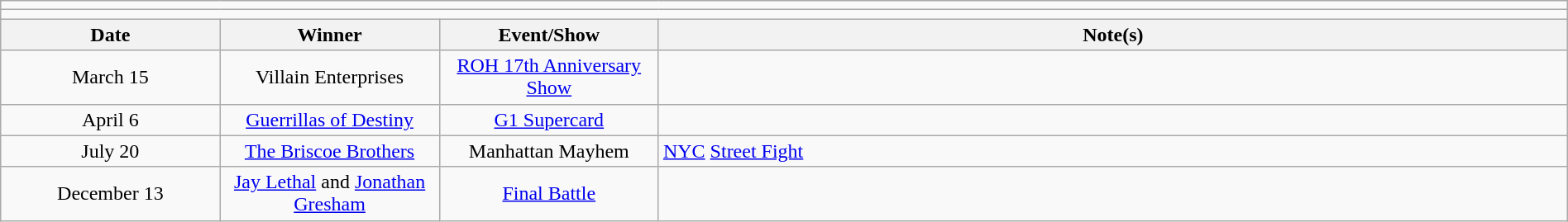<table class="wikitable" style="text-align:center; width:100%;">
<tr>
<td colspan="4"></td>
</tr>
<tr>
<td colspan="4"><strong></strong></td>
</tr>
<tr>
<th width=14%>Date</th>
<th width=14%>Winner</th>
<th width=14%>Event/Show</th>
<th width=58%>Note(s)</th>
</tr>
<tr>
<td>March 15</td>
<td>Villain Enterprises<br></td>
<td><a href='#'>ROH 17th Anniversary Show</a></td>
<td></td>
</tr>
<tr>
<td>April 6</td>
<td><a href='#'>Guerrillas of Destiny</a><br></td>
<td><a href='#'>G1 Supercard</a></td>
<td></td>
</tr>
<tr>
<td>July 20</td>
<td><a href='#'>The Briscoe Brothers</a><br></td>
<td>Manhattan Mayhem</td>
<td align=left><a href='#'>NYC</a> <a href='#'>Street Fight</a></td>
</tr>
<tr>
<td>December 13</td>
<td><a href='#'>Jay Lethal</a> and <a href='#'>Jonathan Gresham</a></td>
<td><a href='#'>Final Battle</a></td>
<td></td>
</tr>
</table>
